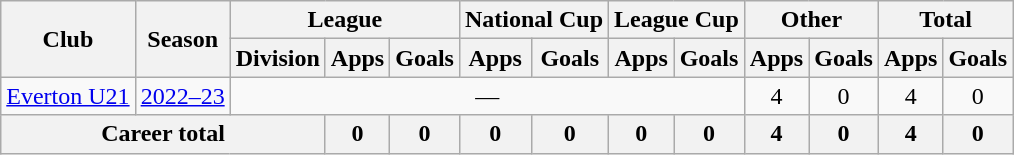<table class=wikitable style=text-align:center>
<tr>
<th rowspan=2>Club</th>
<th rowspan=2>Season</th>
<th colspan=3>League</th>
<th colspan=2>National Cup</th>
<th colspan=2>League Cup</th>
<th colspan=2>Other</th>
<th colspan=2>Total</th>
</tr>
<tr>
<th>Division</th>
<th>Apps</th>
<th>Goals</th>
<th>Apps</th>
<th>Goals</th>
<th>Apps</th>
<th>Goals</th>
<th>Apps</th>
<th>Goals</th>
<th>Apps</th>
<th>Goals</th>
</tr>
<tr>
<td><a href='#'>Everton U21</a></td>
<td><a href='#'>2022–23</a></td>
<td colspan=7>—</td>
<td>4</td>
<td>0</td>
<td>4</td>
<td>0</td>
</tr>
<tr>
<th colspan=3>Career total</th>
<th>0</th>
<th>0</th>
<th>0</th>
<th>0</th>
<th>0</th>
<th>0</th>
<th>4</th>
<th>0</th>
<th>4</th>
<th>0</th>
</tr>
</table>
